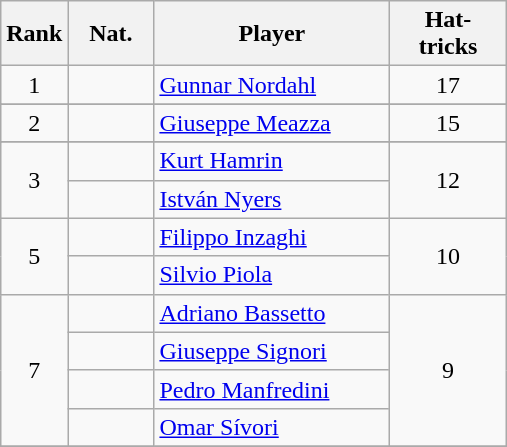<table class=wikitable>
<tr>
<th>Rank</th>
<th width="50px">Nat.</th>
<th width="150px">Player</th>
<th width="70px">Hat-tricks</th>
</tr>
<tr align="center">
<td rowspan="1">1</td>
<td></td>
<td align=left><a href='#'>Gunnar Nordahl</a></td>
<td rowspan="1">17</td>
</tr>
<tr align="center">
</tr>
<tr align="center">
<td rowspan="1">2</td>
<td></td>
<td align=left><a href='#'>Giuseppe Meazza</a></td>
<td rowspan="1">15</td>
</tr>
<tr align="center">
</tr>
<tr align="center">
<td rowspan="2">3</td>
<td></td>
<td align=left><a href='#'>Kurt Hamrin</a></td>
<td rowspan="2">12</td>
</tr>
<tr align="center">
<td></td>
<td align=left><a href='#'>István Nyers</a></td>
</tr>
<tr align="center">
<td rowspan="2">5</td>
<td></td>
<td align=left><a href='#'>Filippo Inzaghi</a></td>
<td rowspan="2">10</td>
</tr>
<tr align="center">
<td></td>
<td align=left><a href='#'>Silvio Piola</a></td>
</tr>
<tr align="center">
<td rowspan="4">7</td>
<td></td>
<td align=left><a href='#'>Adriano Bassetto</a></td>
<td rowspan="4">9</td>
</tr>
<tr align="center">
<td></td>
<td align=left><a href='#'>Giuseppe Signori</a></td>
</tr>
<tr align="center">
<td></td>
<td align=left><a href='#'>Pedro Manfredini</a></td>
</tr>
<tr align="center">
<td></td>
<td align=left><a href='#'>Omar Sívori</a></td>
</tr>
<tr align="center">
</tr>
</table>
